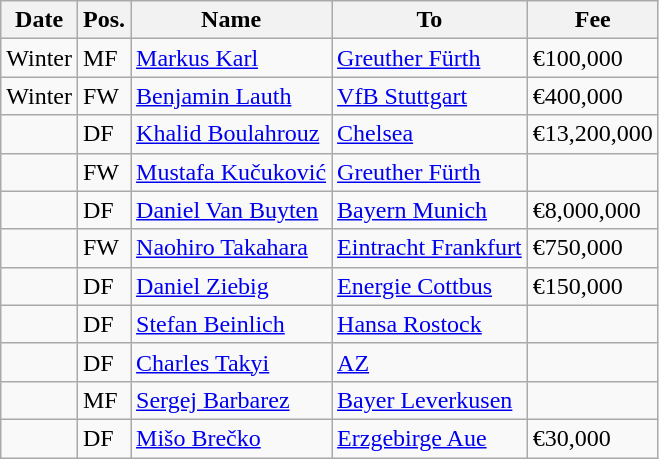<table class="wikitable">
<tr>
<th>Date</th>
<th>Pos.</th>
<th>Name</th>
<th>To</th>
<th>Fee</th>
</tr>
<tr>
<td>Winter</td>
<td>MF</td>
<td> <a href='#'>Markus Karl</a></td>
<td> <a href='#'>Greuther Fürth</a></td>
<td>€100,000</td>
</tr>
<tr>
<td>Winter</td>
<td>FW</td>
<td> <a href='#'>Benjamin Lauth</a></td>
<td> <a href='#'>VfB Stuttgart</a></td>
<td>€400,000</td>
</tr>
<tr>
<td></td>
<td>DF</td>
<td> <a href='#'>Khalid Boulahrouz</a></td>
<td> <a href='#'>Chelsea</a></td>
<td>€13,200,000</td>
</tr>
<tr>
<td></td>
<td>FW</td>
<td> <a href='#'>Mustafa Kučuković</a></td>
<td> <a href='#'>Greuther Fürth</a></td>
<td></td>
</tr>
<tr>
<td></td>
<td>DF</td>
<td> <a href='#'>Daniel Van Buyten</a></td>
<td> <a href='#'>Bayern Munich</a></td>
<td>€8,000,000</td>
</tr>
<tr>
<td></td>
<td>FW</td>
<td> <a href='#'>Naohiro Takahara</a></td>
<td> <a href='#'>Eintracht Frankfurt</a></td>
<td>€750,000</td>
</tr>
<tr>
<td></td>
<td>DF</td>
<td> <a href='#'>Daniel Ziebig</a></td>
<td> <a href='#'>Energie Cottbus</a></td>
<td>€150,000</td>
</tr>
<tr>
<td></td>
<td>DF</td>
<td> <a href='#'>Stefan Beinlich</a></td>
<td> <a href='#'>Hansa Rostock</a></td>
<td></td>
</tr>
<tr>
<td></td>
<td>DF</td>
<td> <a href='#'>Charles Takyi</a></td>
<td> <a href='#'>AZ</a></td>
<td></td>
</tr>
<tr>
<td></td>
<td>MF</td>
<td> <a href='#'>Sergej Barbarez</a></td>
<td> <a href='#'>Bayer Leverkusen</a></td>
<td></td>
</tr>
<tr>
<td></td>
<td>DF</td>
<td> <a href='#'>Mišo Brečko</a></td>
<td> <a href='#'>Erzgebirge Aue</a></td>
<td>€30,000</td>
</tr>
</table>
